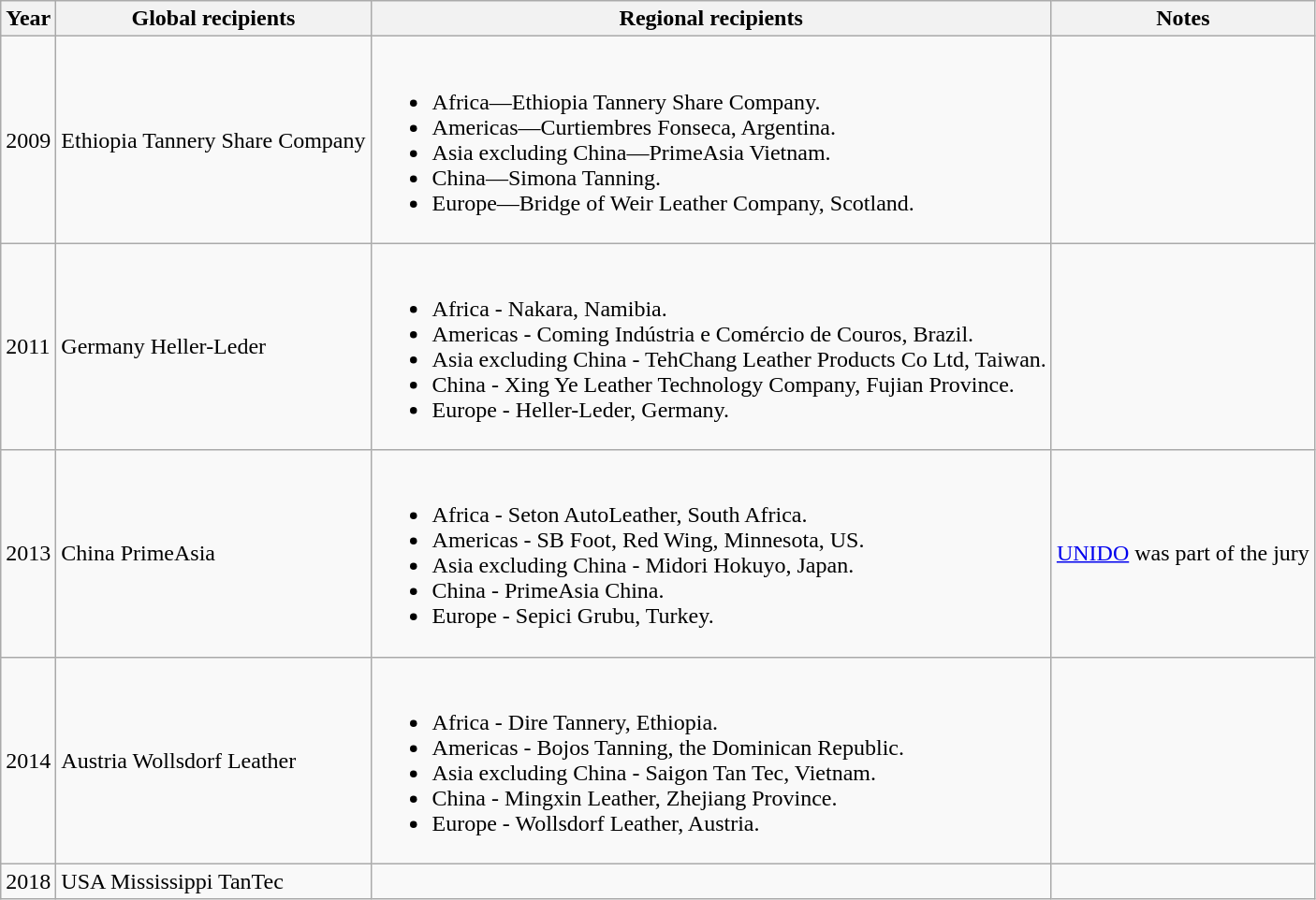<table class="wikitable">
<tr>
<th>Year</th>
<th>Global recipients</th>
<th>Regional recipients</th>
<th>Notes</th>
</tr>
<tr>
<td>2009</td>
<td>Ethiopia Tannery Share Company</td>
<td><br><ul><li>Africa—Ethiopia Tannery Share Company.</li><li>Americas—Curtiembres Fonseca, Argentina.</li><li>Asia excluding China—PrimeAsia Vietnam.</li><li>China—Simona Tanning.</li><li>Europe—Bridge of Weir Leather Company, Scotland.</li></ul></td>
<td></td>
</tr>
<tr>
<td>2011</td>
<td>Germany Heller-Leder</td>
<td><br><ul><li>Africa - Nakara, Namibia.</li><li>Americas - Coming Indústria e Comércio de Couros, Brazil.</li><li>Asia excluding China - TehChang Leather Products Co Ltd, Taiwan.</li><li>China - Xing Ye Leather Technology Company, Fujian Province.</li><li>Europe - Heller-Leder, Germany.</li></ul></td>
<td></td>
</tr>
<tr>
<td>2013</td>
<td>China PrimeAsia</td>
<td><br><ul><li>Africa - Seton AutoLeather, South Africa.</li><li>Americas - SB Foot, Red Wing, Minnesota, US.</li><li>Asia excluding China - Midori Hokuyo, Japan.</li><li>China - PrimeAsia China.</li><li>Europe - Sepici Grubu, Turkey.</li></ul></td>
<td><a href='#'>UNIDO</a> was part of the jury</td>
</tr>
<tr>
<td>2014</td>
<td>Austria Wollsdorf Leather</td>
<td><br><ul><li>Africa - Dire Tannery, Ethiopia.</li><li>Americas - Bojos Tanning, the Dominican Republic.</li><li>Asia excluding China - Saigon Tan Tec, Vietnam.</li><li>China - Mingxin Leather, Zhejiang Province.</li><li>Europe - Wollsdorf Leather, Austria.</li></ul></td>
<td></td>
</tr>
<tr>
<td>2018</td>
<td>USA Mississippi TanTec</td>
<td></td>
<td></td>
</tr>
</table>
